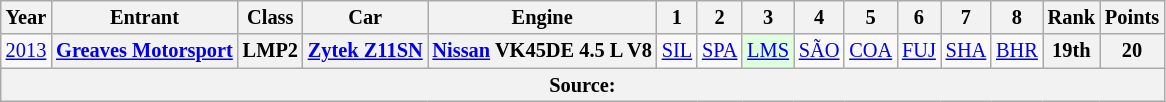<table class="wikitable" style="text-align:center; font-size:85%">
<tr>
<th>Year</th>
<th>Entrant</th>
<th>Class</th>
<th>Car</th>
<th>Engine</th>
<th>1</th>
<th>2</th>
<th>3</th>
<th>4</th>
<th>5</th>
<th>6</th>
<th>7</th>
<th>8</th>
<th>Rank</th>
<th>Points</th>
</tr>
<tr>
<td><a href='#'>2013</a></td>
<th nowrap><a href='#'>Greaves Motorsport</a></th>
<th>LMP2</th>
<th nowrap><a href='#'>Zytek Z11SN</a></th>
<th nowrap><a href='#'>Nissan</a> VK45DE 4.5 L V8</th>
<td><a href='#'>SIL</a></td>
<td><a href='#'>SPA</a></td>
<td style="background:#DFFFDF;"><a href='#'>LMS</a><br></td>
<td><a href='#'>SÃO</a></td>
<td><a href='#'>COA</a></td>
<td><a href='#'>FUJ</a></td>
<td><a href='#'>SHA</a></td>
<td><a href='#'>BHR</a></td>
<th>19th</th>
<th>20</th>
</tr>
<tr>
<th colspan="15">Source:</th>
</tr>
</table>
